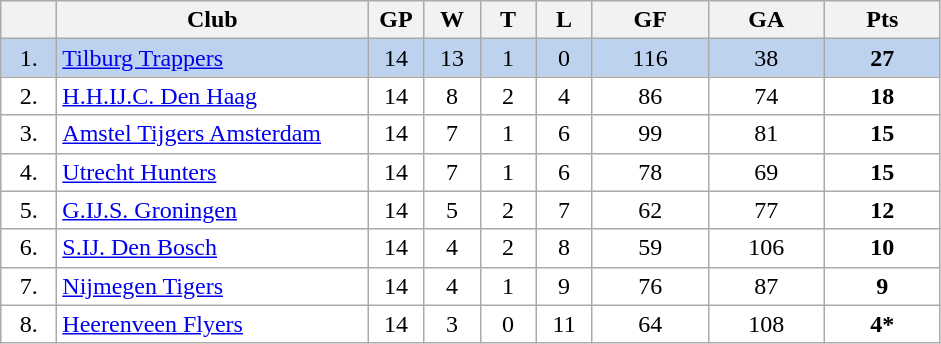<table class="wikitable">
<tr>
<th width="30"></th>
<th width="200">Club</th>
<th width="30">GP</th>
<th width="30">W</th>
<th width="30">T</th>
<th width="30">L</th>
<th width="70">GF</th>
<th width="70">GA</th>
<th width="70">Pts</th>
</tr>
<tr bgcolor="#BCD2EE" align="center">
<td>1.</td>
<td align="left"><a href='#'>Tilburg Trappers</a></td>
<td>14</td>
<td>13</td>
<td>1</td>
<td>0</td>
<td>116</td>
<td>38</td>
<td><strong>27</strong></td>
</tr>
<tr bgcolor="#FFFFFF" align="center">
<td>2.</td>
<td align="left"><a href='#'>H.H.IJ.C. Den Haag</a></td>
<td>14</td>
<td>8</td>
<td>2</td>
<td>4</td>
<td>86</td>
<td>74</td>
<td><strong>18</strong></td>
</tr>
<tr bgcolor="#FFFFFF" align="center">
<td>3.</td>
<td align="left"><a href='#'>Amstel Tijgers Amsterdam</a></td>
<td>14</td>
<td>7</td>
<td>1</td>
<td>6</td>
<td>99</td>
<td>81</td>
<td><strong>15</strong></td>
</tr>
<tr bgcolor="#FFFFFF" align="center">
<td>4.</td>
<td align="left"><a href='#'>Utrecht Hunters</a></td>
<td>14</td>
<td>7</td>
<td>1</td>
<td>6</td>
<td>78</td>
<td>69</td>
<td><strong>15</strong></td>
</tr>
<tr bgcolor="#FFFFFF" align="center">
<td>5.</td>
<td align="left"><a href='#'>G.IJ.S. Groningen</a></td>
<td>14</td>
<td>5</td>
<td>2</td>
<td>7</td>
<td>62</td>
<td>77</td>
<td><strong>12</strong></td>
</tr>
<tr bgcolor="#FFFFFF" align="center">
<td>6.</td>
<td align="left"><a href='#'>S.IJ. Den Bosch</a></td>
<td>14</td>
<td>4</td>
<td>2</td>
<td>8</td>
<td>59</td>
<td>106</td>
<td><strong>10</strong></td>
</tr>
<tr bgcolor="#FFFFFF" align="center">
<td>7.</td>
<td align="left"><a href='#'>Nijmegen Tigers</a></td>
<td>14</td>
<td>4</td>
<td>1</td>
<td>9</td>
<td>76</td>
<td>87</td>
<td><strong>9</strong></td>
</tr>
<tr bgcolor="#FFFFFF" align="center">
<td>8.</td>
<td align="left"><a href='#'>Heerenveen Flyers</a></td>
<td>14</td>
<td>3</td>
<td>0</td>
<td>11</td>
<td>64</td>
<td>108</td>
<td><strong>4*</strong></td>
</tr>
</table>
